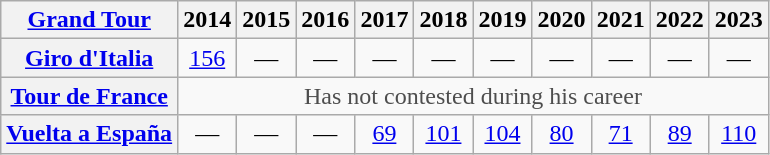<table class="wikitable plainrowheaders">
<tr>
<th scope="col"><a href='#'>Grand Tour</a></th>
<th scope="col">2014</th>
<th scope="col">2015</th>
<th scope="col">2016</th>
<th scope="col">2017</th>
<th scope="col">2018</th>
<th scope="col">2019</th>
<th scope="col">2020</th>
<th scope="col">2021</th>
<th scope="col">2022</th>
<th scope="col">2023</th>
</tr>
<tr style="text-align:center;">
<th scope="row"> <a href='#'>Giro d'Italia</a></th>
<td><a href='#'>156</a></td>
<td>—</td>
<td>—</td>
<td>—</td>
<td>—</td>
<td>—</td>
<td>—</td>
<td>—</td>
<td>—</td>
<td>—</td>
</tr>
<tr style="text-align:center;">
<th scope="row"> <a href='#'>Tour de France</a></th>
<td style="color:#4d4d4d;" colspan=10>Has not contested during his career</td>
</tr>
<tr style="text-align:center;">
<th scope="row"> <a href='#'>Vuelta a España</a></th>
<td>—</td>
<td>—</td>
<td>—</td>
<td><a href='#'>69</a></td>
<td><a href='#'>101</a></td>
<td><a href='#'>104</a></td>
<td><a href='#'>80</a></td>
<td><a href='#'>71</a></td>
<td><a href='#'>89</a></td>
<td><a href='#'>110</a></td>
</tr>
</table>
